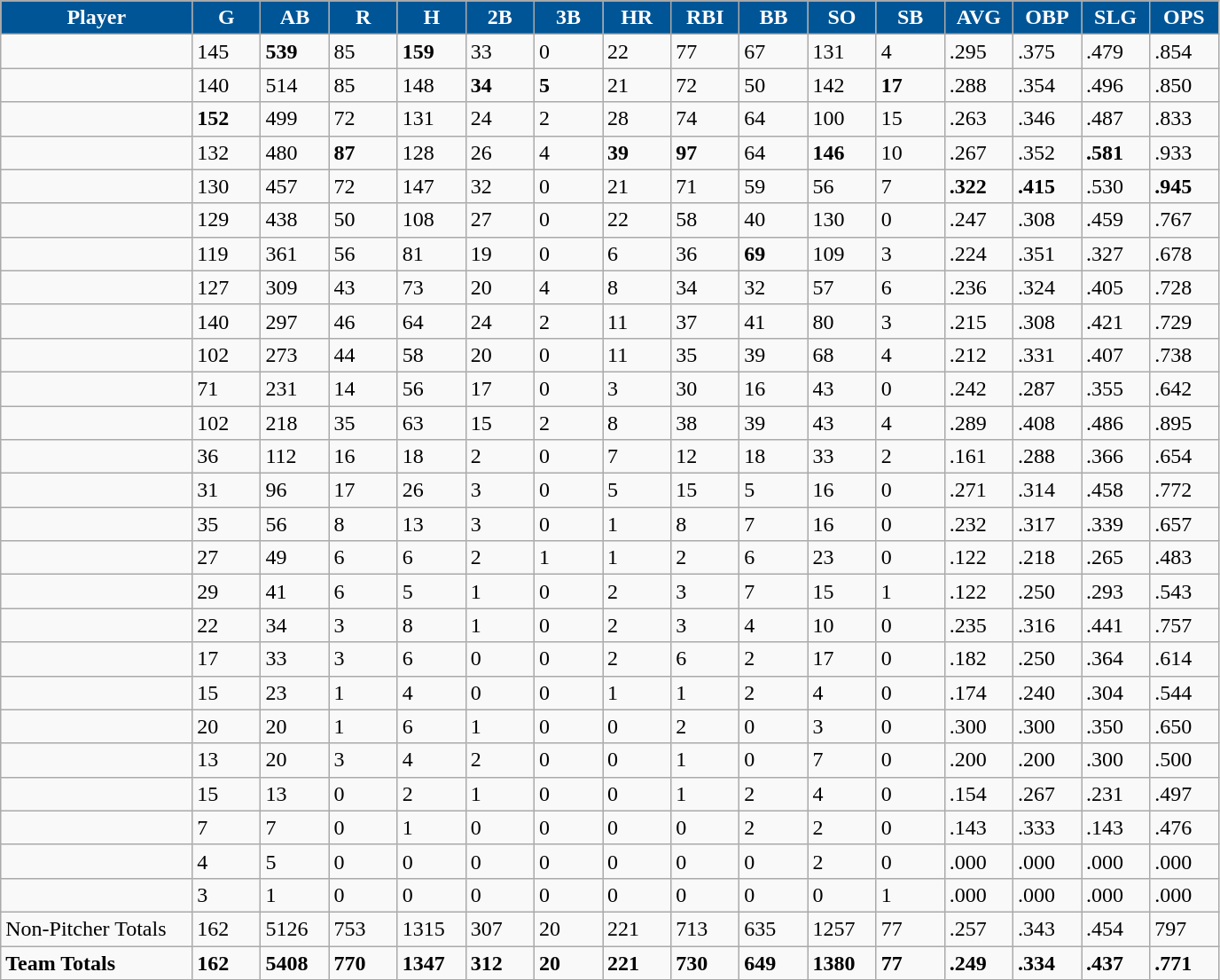<table class="wikitable sortable">
<tr>
<th style="background:#005596; color:#FFF; width:14%;">Player</th>
<th style="background:#005596; color:#FFF; width:5%;">G</th>
<th style="background:#005596; color:#FFF; width:5%;">AB</th>
<th style="background:#005596; color:#FFF; width:5%;">R</th>
<th style="background:#005596; color:#FFF; width:5%;">H</th>
<th style="background:#005596; color:#FFF; width:5%;">2B</th>
<th style="background:#005596; color:#FFF; width:5%;">3B</th>
<th style="background:#005596; color:#FFF; width:5%;">HR</th>
<th style="background:#005596; color:#FFF; width:5%;">RBI</th>
<th style="background:#005596; color:#FFF; width:5%;">BB</th>
<th style="background:#005596; color:#FFF; width:5%;">SO</th>
<th style="background:#005596; color:#FFF; width:5%;">SB</th>
<th style="background:#005596; color:#FFF; width:5%;">AVG</th>
<th style="background:#005596; color:#FFF; width:5%;">OBP</th>
<th style="background:#005596; color:#FFF; width:5%;">SLG</th>
<th style="background:#005596; color:#FFF; width:5%;">OPS</th>
</tr>
<tr>
<td></td>
<td>145</td>
<td><strong>539</strong></td>
<td>85</td>
<td><strong>159</strong></td>
<td>33</td>
<td>0</td>
<td>22</td>
<td>77</td>
<td>67</td>
<td>131</td>
<td>4</td>
<td>.295</td>
<td>.375</td>
<td>.479</td>
<td>.854</td>
</tr>
<tr>
<td></td>
<td>140</td>
<td>514</td>
<td>85</td>
<td>148</td>
<td><strong>34</strong></td>
<td><strong>5</strong></td>
<td>21</td>
<td>72</td>
<td>50</td>
<td>142</td>
<td><strong>17</strong></td>
<td>.288</td>
<td>.354</td>
<td>.496</td>
<td>.850</td>
</tr>
<tr>
<td></td>
<td><strong>152</strong></td>
<td>499</td>
<td>72</td>
<td>131</td>
<td>24</td>
<td>2</td>
<td>28</td>
<td>74</td>
<td>64</td>
<td>100</td>
<td>15</td>
<td>.263</td>
<td>.346</td>
<td>.487</td>
<td>.833</td>
</tr>
<tr>
<td></td>
<td>132</td>
<td>480</td>
<td><strong>87</strong></td>
<td>128</td>
<td>26</td>
<td>4</td>
<td><strong>39</strong></td>
<td><strong>97</strong></td>
<td>64</td>
<td><strong>146</strong></td>
<td>10</td>
<td>.267</td>
<td>.352</td>
<td><strong>.581</strong></td>
<td>.933</td>
</tr>
<tr>
<td></td>
<td>130</td>
<td>457</td>
<td>72</td>
<td>147</td>
<td>32</td>
<td>0</td>
<td>21</td>
<td>71</td>
<td>59</td>
<td>56</td>
<td>7</td>
<td><strong>.322</strong></td>
<td><strong>.415</strong></td>
<td>.530</td>
<td><strong>.945</strong></td>
</tr>
<tr>
<td></td>
<td>129</td>
<td>438</td>
<td>50</td>
<td>108</td>
<td>27</td>
<td>0</td>
<td>22</td>
<td>58</td>
<td>40</td>
<td>130</td>
<td>0</td>
<td>.247</td>
<td>.308</td>
<td>.459</td>
<td>.767</td>
</tr>
<tr>
<td></td>
<td>119</td>
<td>361</td>
<td>56</td>
<td>81</td>
<td>19</td>
<td>0</td>
<td>6</td>
<td>36</td>
<td><strong>69</strong></td>
<td>109</td>
<td>3</td>
<td>.224</td>
<td>.351</td>
<td>.327</td>
<td>.678</td>
</tr>
<tr>
<td></td>
<td>127</td>
<td>309</td>
<td>43</td>
<td>73</td>
<td>20</td>
<td>4</td>
<td>8</td>
<td>34</td>
<td>32</td>
<td>57</td>
<td>6</td>
<td>.236</td>
<td>.324</td>
<td>.405</td>
<td>.728</td>
</tr>
<tr>
<td></td>
<td>140</td>
<td>297</td>
<td>46</td>
<td>64</td>
<td>24</td>
<td>2</td>
<td>11</td>
<td>37</td>
<td>41</td>
<td>80</td>
<td>3</td>
<td>.215</td>
<td>.308</td>
<td>.421</td>
<td>.729</td>
</tr>
<tr>
<td></td>
<td>102</td>
<td>273</td>
<td>44</td>
<td>58</td>
<td>20</td>
<td>0</td>
<td>11</td>
<td>35</td>
<td>39</td>
<td>68</td>
<td>4</td>
<td>.212</td>
<td>.331</td>
<td>.407</td>
<td>.738</td>
</tr>
<tr>
<td></td>
<td>71</td>
<td>231</td>
<td>14</td>
<td>56</td>
<td>17</td>
<td>0</td>
<td>3</td>
<td>30</td>
<td>16</td>
<td>43</td>
<td>0</td>
<td>.242</td>
<td>.287</td>
<td>.355</td>
<td>.642</td>
</tr>
<tr>
<td></td>
<td>102</td>
<td>218</td>
<td>35</td>
<td>63</td>
<td>15</td>
<td>2</td>
<td>8</td>
<td>38</td>
<td>39</td>
<td>43</td>
<td>4</td>
<td>.289</td>
<td>.408</td>
<td>.486</td>
<td>.895</td>
</tr>
<tr>
<td></td>
<td>36</td>
<td>112</td>
<td>16</td>
<td>18</td>
<td>2</td>
<td>0</td>
<td>7</td>
<td>12</td>
<td>18</td>
<td>33</td>
<td>2</td>
<td>.161</td>
<td>.288</td>
<td>.366</td>
<td>.654</td>
</tr>
<tr>
<td></td>
<td>31</td>
<td>96</td>
<td>17</td>
<td>26</td>
<td>3</td>
<td>0</td>
<td>5</td>
<td>15</td>
<td>5</td>
<td>16</td>
<td>0</td>
<td>.271</td>
<td>.314</td>
<td>.458</td>
<td>.772</td>
</tr>
<tr>
<td></td>
<td>35</td>
<td>56</td>
<td>8</td>
<td>13</td>
<td>3</td>
<td>0</td>
<td>1</td>
<td>8</td>
<td>7</td>
<td>16</td>
<td>0</td>
<td>.232</td>
<td>.317</td>
<td>.339</td>
<td>.657</td>
</tr>
<tr>
<td></td>
<td>27</td>
<td>49</td>
<td>6</td>
<td>6</td>
<td>2</td>
<td>1</td>
<td>1</td>
<td>2</td>
<td>6</td>
<td>23</td>
<td>0</td>
<td>.122</td>
<td>.218</td>
<td>.265</td>
<td>.483</td>
</tr>
<tr>
<td></td>
<td>29</td>
<td>41</td>
<td>6</td>
<td>5</td>
<td>1</td>
<td>0</td>
<td>2</td>
<td>3</td>
<td>7</td>
<td>15</td>
<td>1</td>
<td>.122</td>
<td>.250</td>
<td>.293</td>
<td>.543</td>
</tr>
<tr>
<td></td>
<td>22</td>
<td>34</td>
<td>3</td>
<td>8</td>
<td>1</td>
<td>0</td>
<td>2</td>
<td>3</td>
<td>4</td>
<td>10</td>
<td>0</td>
<td>.235</td>
<td>.316</td>
<td>.441</td>
<td>.757</td>
</tr>
<tr>
<td></td>
<td>17</td>
<td>33</td>
<td>3</td>
<td>6</td>
<td>0</td>
<td>0</td>
<td>2</td>
<td>6</td>
<td>2</td>
<td>17</td>
<td>0</td>
<td>.182</td>
<td>.250</td>
<td>.364</td>
<td>.614</td>
</tr>
<tr>
<td></td>
<td>15</td>
<td>23</td>
<td>1</td>
<td>4</td>
<td>0</td>
<td>0</td>
<td>1</td>
<td>1</td>
<td>2</td>
<td>4</td>
<td>0</td>
<td>.174</td>
<td>.240</td>
<td>.304</td>
<td>.544</td>
</tr>
<tr>
<td></td>
<td>20</td>
<td>20</td>
<td>1</td>
<td>6</td>
<td>1</td>
<td>0</td>
<td>0</td>
<td>2</td>
<td>0</td>
<td>3</td>
<td>0</td>
<td>.300</td>
<td>.300</td>
<td>.350</td>
<td>.650</td>
</tr>
<tr>
<td></td>
<td>13</td>
<td>20</td>
<td>3</td>
<td>4</td>
<td>2</td>
<td>0</td>
<td>0</td>
<td>1</td>
<td>0</td>
<td>7</td>
<td>0</td>
<td>.200</td>
<td>.200</td>
<td>.300</td>
<td>.500</td>
</tr>
<tr>
<td></td>
<td>15</td>
<td>13</td>
<td>0</td>
<td>2</td>
<td>1</td>
<td>0</td>
<td>0</td>
<td>1</td>
<td>2</td>
<td>4</td>
<td>0</td>
<td>.154</td>
<td>.267</td>
<td>.231</td>
<td>.497</td>
</tr>
<tr>
<td></td>
<td>7</td>
<td>7</td>
<td>0</td>
<td>1</td>
<td>0</td>
<td>0</td>
<td>0</td>
<td>0</td>
<td>2</td>
<td>2</td>
<td>0</td>
<td>.143</td>
<td>.333</td>
<td>.143</td>
<td>.476</td>
</tr>
<tr>
<td></td>
<td>4</td>
<td>5</td>
<td>0</td>
<td>0</td>
<td>0</td>
<td>0</td>
<td>0</td>
<td>0</td>
<td>0</td>
<td>2</td>
<td>0</td>
<td>.000</td>
<td>.000</td>
<td>.000</td>
<td>.000</td>
</tr>
<tr>
<td></td>
<td>3</td>
<td>1</td>
<td>0</td>
<td>0</td>
<td>0</td>
<td>0</td>
<td>0</td>
<td>0</td>
<td>0</td>
<td>0</td>
<td>1</td>
<td>.000</td>
<td>.000</td>
<td>.000</td>
<td>.000</td>
</tr>
<tr>
<td>Non-Pitcher Totals</td>
<td>162</td>
<td>5126</td>
<td>753</td>
<td>1315</td>
<td>307</td>
<td>20</td>
<td>221</td>
<td>713</td>
<td>635</td>
<td>1257</td>
<td>77</td>
<td>.257</td>
<td>.343</td>
<td>.454</td>
<td>797</td>
</tr>
<tr>
<td><strong>Team Totals</strong></td>
<td><strong>162</strong></td>
<td><strong>5408</strong></td>
<td><strong>770</strong></td>
<td><strong>1347</strong></td>
<td><strong>312</strong></td>
<td><strong>20</strong></td>
<td><strong>221</strong></td>
<td><strong>730</strong></td>
<td><strong>649</strong></td>
<td><strong>1380</strong></td>
<td><strong>77</strong></td>
<td><strong>.249</strong></td>
<td><strong>.334</strong></td>
<td><strong>.437</strong></td>
<td><strong>.771</strong></td>
</tr>
</table>
